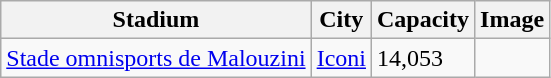<table class="wikitable sortable">
<tr>
<th>Stadium</th>
<th>City</th>
<th>Capacity</th>
<th>Image</th>
</tr>
<tr>
<td style="text-align:center;"><a href='#'>Stade omnisports de Malouzini</a></td>
<td><a href='#'>Iconi</a></td>
<td>14,053</td>
<td></td>
</tr>
</table>
